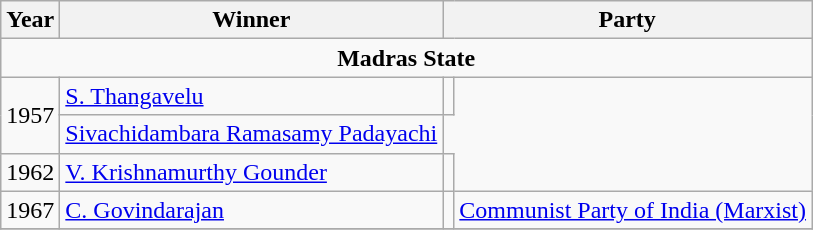<table class="wikitable sortable">
<tr>
<th>Year</th>
<th>Winner</th>
<th colspan="2">Party</th>
</tr>
<tr>
<td style="text-align: center;" colspan="4"><strong>Madras State</strong></td>
</tr>
<tr>
<td rowspan=2>1957</td>
<td><a href='#'>S. Thangavelu</a></td>
<td></td>
</tr>
<tr>
<td><a href='#'>Sivachidambara Ramasamy Padayachi</a></td>
</tr>
<tr>
<td>1962</td>
<td><a href='#'>V. Krishnamurthy Gounder</a></td>
<td></td>
</tr>
<tr>
<td>1967</td>
<td><a href='#'>C. Govindarajan</a></td>
<td></td>
<td><a href='#'>Communist Party of India (Marxist)</a></td>
</tr>
<tr>
</tr>
</table>
